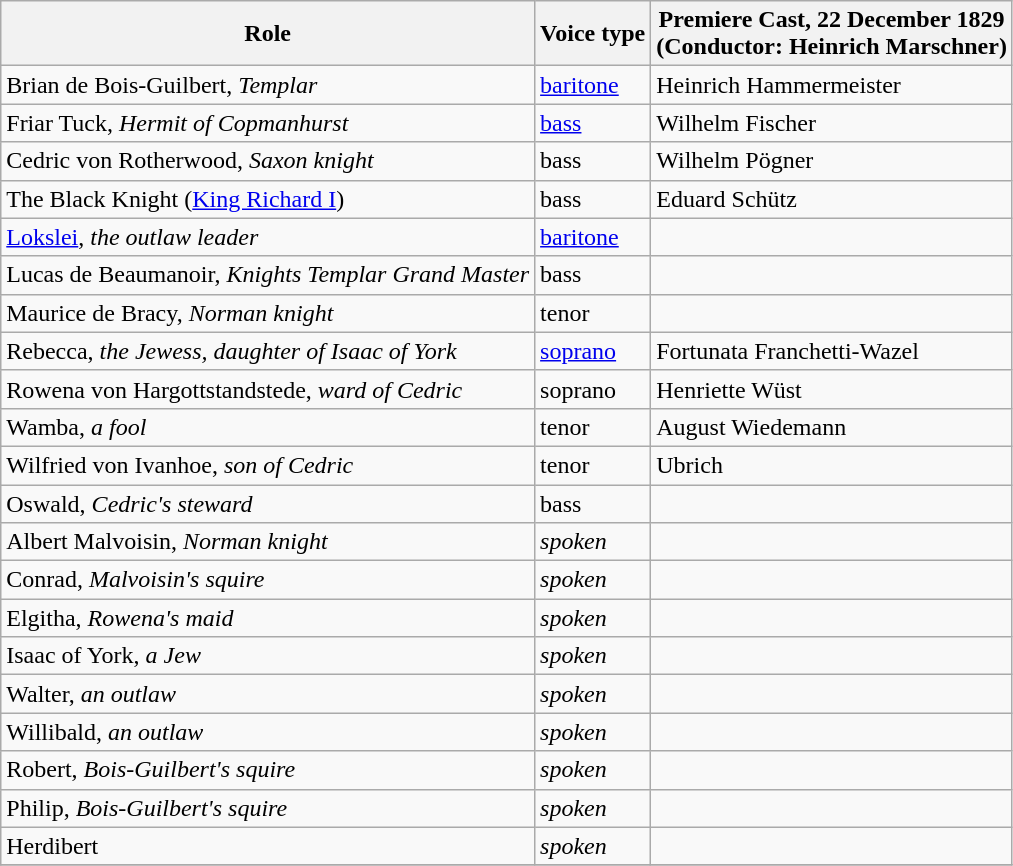<table class="wikitable">
<tr>
<th>Role</th>
<th>Voice type</th>
<th>Premiere Cast, 22 December 1829<br>(Conductor: Heinrich Marschner)</th>
</tr>
<tr>
<td>Brian de Bois-Guilbert, <em>Templar</em></td>
<td><a href='#'>baritone</a></td>
<td>Heinrich Hammermeister</td>
</tr>
<tr>
<td>Friar Tuck, <em>Hermit of Copmanhurst</em></td>
<td><a href='#'>bass</a></td>
<td>Wilhelm Fischer</td>
</tr>
<tr>
<td>Cedric von Rotherwood, <em>Saxon knight</em></td>
<td>bass</td>
<td>Wilhelm Pögner</td>
</tr>
<tr>
<td>The Black Knight (<a href='#'>King Richard I</a>)</td>
<td>bass</td>
<td>Eduard Schütz</td>
</tr>
<tr>
<td><a href='#'>Lokslei</a>, <em>the outlaw leader</em></td>
<td><a href='#'>baritone</a></td>
<td></td>
</tr>
<tr>
<td>Lucas de Beaumanoir, <em>Knights Templar Grand Master</em></td>
<td>bass</td>
<td></td>
</tr>
<tr>
<td>Maurice de Bracy, <em>Norman knight</em></td>
<td>tenor</td>
<td></td>
</tr>
<tr>
<td>Rebecca, <em>the Jewess, daughter of Isaac of York</em></td>
<td><a href='#'>soprano</a></td>
<td>Fortunata Franchetti-Wazel</td>
</tr>
<tr>
<td>Rowena von Hargottstandstede, <em>ward of Cedric</em></td>
<td>soprano</td>
<td>Henriette Wüst</td>
</tr>
<tr>
<td>Wamba, <em>a fool</em></td>
<td>tenor</td>
<td>August Wiedemann</td>
</tr>
<tr>
<td>Wilfried von Ivanhoe, <em>son of Cedric</em></td>
<td>tenor</td>
<td>Ubrich</td>
</tr>
<tr>
<td>Oswald, <em>Cedric's steward</em></td>
<td>bass</td>
<td></td>
</tr>
<tr>
<td>Albert Malvoisin, <em>Norman knight</em></td>
<td><em>spoken</em></td>
<td></td>
</tr>
<tr>
<td>Conrad, <em>Malvoisin's squire</em></td>
<td><em>spoken</em></td>
<td></td>
</tr>
<tr>
<td>Elgitha, <em>Rowena's maid</em></td>
<td><em>spoken</em></td>
<td></td>
</tr>
<tr>
<td>Isaac of York, <em>a Jew</em></td>
<td><em>spoken</em></td>
<td></td>
</tr>
<tr>
<td>Walter, <em>an outlaw</em></td>
<td><em>spoken</em></td>
<td></td>
</tr>
<tr>
<td>Willibald, <em>an outlaw</em></td>
<td><em>spoken</em></td>
<td></td>
</tr>
<tr>
<td>Robert, <em>Bois-Guilbert's squire</em></td>
<td><em>spoken</em></td>
<td></td>
</tr>
<tr>
<td>Philip, <em>Bois-Guilbert's squire</em></td>
<td><em>spoken</em></td>
<td></td>
</tr>
<tr>
<td>Herdibert</td>
<td><em>spoken</em></td>
<td></td>
</tr>
<tr>
</tr>
</table>
